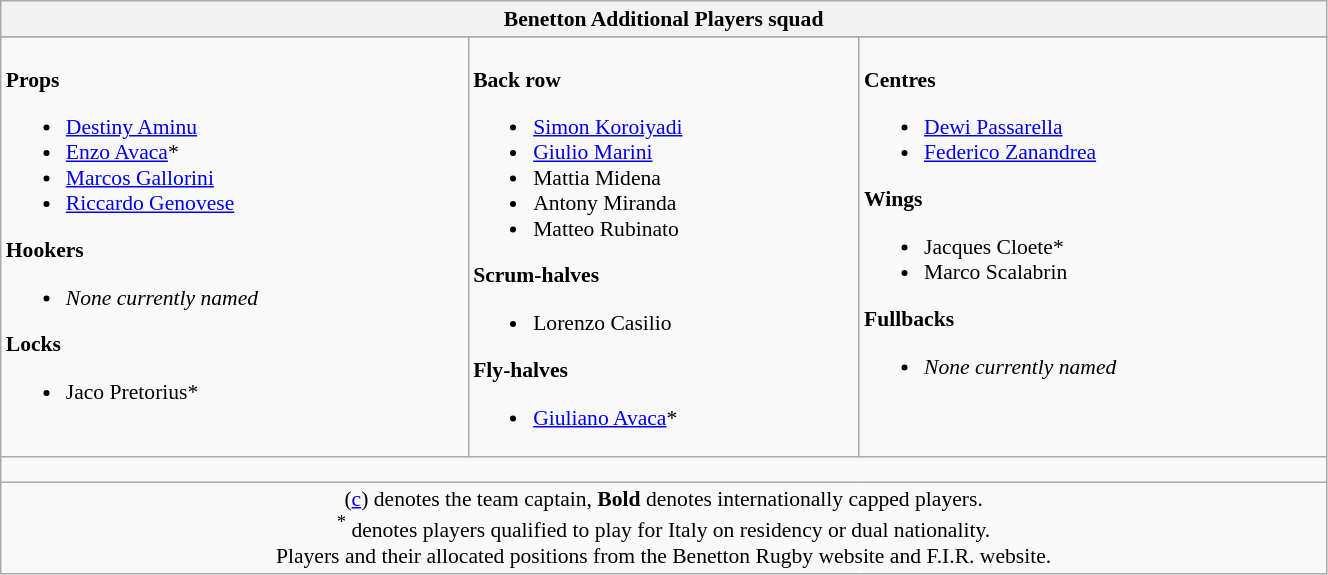<table class="wikitable" style="text-align:left; font-size:90%; width:70%">
<tr>
<th colspan="100%">Benetton Additional Players squad</th>
</tr>
<tr valign="top">
</tr>
<tr valign="top">
<td><br><strong>Props</strong><ul><li> <a href='#'>Destiny Aminu</a></li><li> <a href='#'>Enzo Avaca</a>*</li><li> <a href='#'>Marcos Gallorini</a></li><li> <a href='#'>Riccardo Genovese</a></li></ul><strong>Hookers</strong><ul><li><em>None currently named</em></li></ul><strong>Locks</strong><ul><li> Jaco Pretorius*</li></ul></td>
<td><br><strong>Back row</strong><ul><li> <a href='#'>Simon Koroiyadi</a></li><li> <a href='#'>Giulio Marini</a></li><li> Mattia Midena</li><li> Antony Miranda</li><li> Matteo Rubinato</li></ul><strong>Scrum-halves</strong><ul><li> Lorenzo Casilio</li></ul><strong>Fly-halves</strong><ul><li> <a href='#'>Giuliano Avaca</a>*</li></ul></td>
<td><br><strong>Centres</strong><ul><li> <a href='#'>Dewi Passarella</a></li><li> <a href='#'>Federico Zanandrea</a></li></ul><strong>Wings</strong><ul><li> Jacques Cloete*</li><li> Marco Scalabrin</li></ul><strong>Fullbacks</strong><ul><li><em>None currently named</em></li></ul></td>
</tr>
<tr>
<td colspan="100%" style="height: 10px;"></td>
</tr>
<tr>
<td colspan="100%" style="text-align:center;">(<a href='#'>c</a>) denotes the team captain, <strong>Bold</strong> denotes internationally capped players. <br> <sup>*</sup> denotes players qualified to play for Italy on residency or dual nationality. <br> Players and their allocated positions from the Benetton Rugby website and F.I.R. website.</td>
</tr>
</table>
